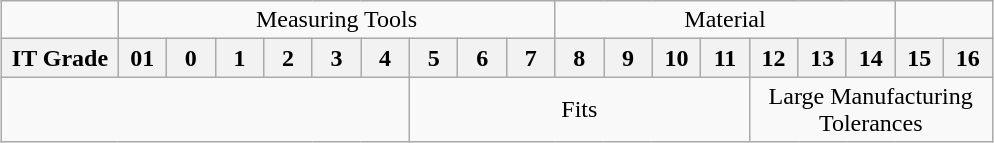<table class="wikitable" style="text-align:center; margin: 1em auto 1em auto">
<tr>
<td width=70> </td>
<td colspan=9>Measuring Tools</td>
<td colspan=7>Material</td>
<td colspan=5> </td>
</tr>
<tr>
<th>IT Grade</th>
<th width=25>01</th>
<th width=25>0</th>
<th width=25>1</th>
<th width=25>2</th>
<th width=25>3</th>
<th width=25>4</th>
<th width=25>5</th>
<th width=25>6</th>
<th width=25>7</th>
<th width=25>8</th>
<th width=25>9</th>
<th width=25>10</th>
<th width=25>11</th>
<th width=25>12</th>
<th width=25>13</th>
<th width=25>14</th>
<th width=25>15</th>
<th width=25>16</th>
</tr>
<tr>
<td colspan=7> </td>
<td colspan=7>Fits</td>
<td colspan=5>Large Manufacturing Tolerances</td>
</tr>
</table>
